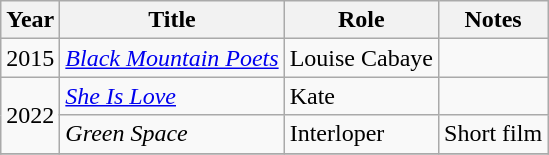<table class="wikitable sortable">
<tr>
<th>Year</th>
<th>Title</th>
<th>Role</th>
<th class="unsortable">Notes</th>
</tr>
<tr>
<td>2015</td>
<td><em><a href='#'>Black Mountain Poets</a></em></td>
<td>Louise Cabaye</td>
<td></td>
</tr>
<tr>
<td rowspan="2">2022</td>
<td><em><a href='#'>She Is Love</a></em></td>
<td>Kate</td>
<td></td>
</tr>
<tr>
<td><em>Green Space</em></td>
<td>Interloper</td>
<td>Short film</td>
</tr>
<tr>
</tr>
</table>
